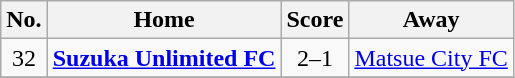<table class="wikitable" style="text-align: center">
<tr>
<th>No.</th>
<th>Home</th>
<th>Score</th>
<th>Away</th>
</tr>
<tr>
<td>32</td>
<td><strong><a href='#'>Suzuka Unlimited FC</a></strong></td>
<td>2–1</td>
<td><a href='#'>Matsue City FC</a></td>
</tr>
<tr>
</tr>
</table>
